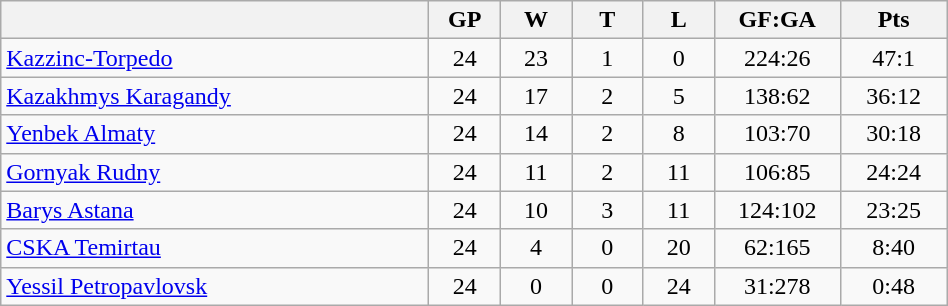<table class="wikitable" width="50%">
<tr>
<th width="30%" bgcolor="#e0e0e0"></th>
<th width="5%" bgcolor="#e0e0e0">GP</th>
<th width="5%" bgcolor="#e0e0e0">W</th>
<th width="5%" bgcolor="#e0e0e0">T</th>
<th width="5%" bgcolor="#e0e0e0">L</th>
<th width="7.5%" bgcolor="#e0e0e0">GF:GA</th>
<th width="7.5%" bgcolor="#e0e0e0">Pts</th>
</tr>
<tr align="center">
<td align="left"><a href='#'>Kazzinc-Torpedo</a></td>
<td>24</td>
<td>23</td>
<td>1</td>
<td>0</td>
<td>224:26</td>
<td>47:1</td>
</tr>
<tr align="center">
<td align="left"><a href='#'>Kazakhmys Karagandy</a></td>
<td>24</td>
<td>17</td>
<td>2</td>
<td>5</td>
<td>138:62</td>
<td>36:12</td>
</tr>
<tr align="center">
<td align="left"><a href='#'>Yenbek Almaty</a></td>
<td>24</td>
<td>14</td>
<td>2</td>
<td>8</td>
<td>103:70</td>
<td>30:18</td>
</tr>
<tr align="center">
<td align="left"><a href='#'>Gornyak Rudny</a></td>
<td>24</td>
<td>11</td>
<td>2</td>
<td>11</td>
<td>106:85</td>
<td>24:24</td>
</tr>
<tr align="center">
<td align="left"><a href='#'>Barys Astana</a></td>
<td>24</td>
<td>10</td>
<td>3</td>
<td>11</td>
<td>124:102</td>
<td>23:25</td>
</tr>
<tr align="center">
<td align="left"><a href='#'>CSKA Temirtau</a></td>
<td>24</td>
<td>4</td>
<td>0</td>
<td>20</td>
<td>62:165</td>
<td>8:40</td>
</tr>
<tr align="center">
<td align="left"><a href='#'>Yessil Petropavlovsk</a></td>
<td>24</td>
<td>0</td>
<td>0</td>
<td>24</td>
<td>31:278</td>
<td>0:48</td>
</tr>
</table>
